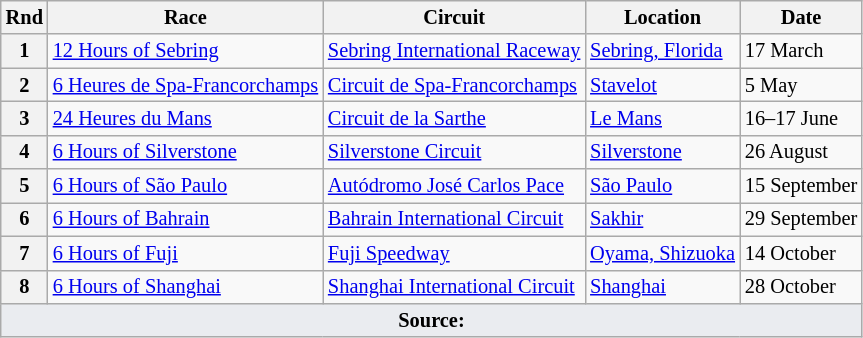<table class="wikitable" style="font-size: 85%;">
<tr>
<th>Rnd</th>
<th>Race</th>
<th>Circuit</th>
<th>Location</th>
<th>Date</th>
</tr>
<tr>
<th>1</th>
<td><a href='#'>12 Hours of Sebring</a></td>
<td><a href='#'>Sebring International Raceway</a></td>
<td> <a href='#'>Sebring, Florida</a></td>
<td>17 March</td>
</tr>
<tr>
<th>2</th>
<td><a href='#'>6 Heures de Spa-Francorchamps</a></td>
<td><a href='#'>Circuit de Spa-Francorchamps</a></td>
<td> <a href='#'>Stavelot</a></td>
<td>5 May</td>
</tr>
<tr>
<th>3</th>
<td><a href='#'>24 Heures du Mans</a></td>
<td><a href='#'>Circuit de la Sarthe</a></td>
<td> <a href='#'>Le Mans</a></td>
<td>16–17 June</td>
</tr>
<tr>
<th>4</th>
<td><a href='#'>6 Hours of Silverstone</a></td>
<td><a href='#'>Silverstone Circuit</a></td>
<td> <a href='#'>Silverstone</a></td>
<td>26 August</td>
</tr>
<tr>
<th>5</th>
<td><a href='#'>6 Hours of São Paulo</a></td>
<td><a href='#'>Autódromo José Carlos Pace</a></td>
<td> <a href='#'>São Paulo</a></td>
<td>15 September</td>
</tr>
<tr>
<th>6</th>
<td><a href='#'>6 Hours of Bahrain</a></td>
<td><a href='#'>Bahrain International Circuit</a></td>
<td> <a href='#'>Sakhir</a></td>
<td>29 September</td>
</tr>
<tr>
<th>7</th>
<td><a href='#'>6 Hours of Fuji</a></td>
<td><a href='#'>Fuji Speedway</a></td>
<td> <a href='#'>Oyama, Shizuoka</a></td>
<td>14 October</td>
</tr>
<tr>
<th>8</th>
<td><a href='#'>6 Hours of Shanghai</a></td>
<td><a href='#'>Shanghai International Circuit</a></td>
<td> <a href='#'>Shanghai</a></td>
<td>28 October</td>
</tr>
<tr class="sortbottom">
<td colspan="5" style="background-color:#EAECF0;text-align:center"><strong>Source:</strong></td>
</tr>
</table>
